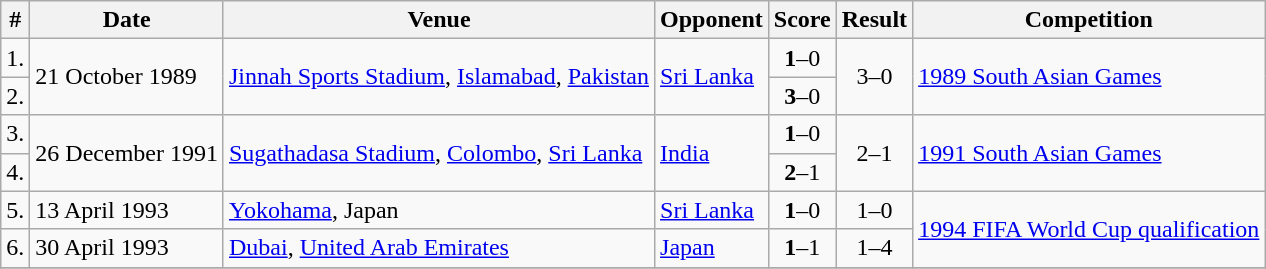<table class="wikitable">
<tr>
<th>#</th>
<th>Date</th>
<th>Venue</th>
<th>Opponent</th>
<th>Score</th>
<th>Result</th>
<th>Competition</th>
</tr>
<tr>
<td>1.</td>
<td rowspan=2>21 October 1989</td>
<td rowspan=2><a href='#'>Jinnah Sports Stadium</a>, <a href='#'>Islamabad</a>, <a href='#'>Pakistan</a></td>
<td rowspan=2> <a href='#'>Sri Lanka</a></td>
<td align=center><strong>1</strong>–0</td>
<td rowspan=2 align=center>3–0</td>
<td rowspan=2><a href='#'>1989 South Asian Games</a></td>
</tr>
<tr>
<td>2.</td>
<td align=center><strong>3</strong>–0</td>
</tr>
<tr>
<td>3.</td>
<td rowspan=2>26 December 1991</td>
<td rowspan=2><a href='#'>Sugathadasa Stadium</a>, <a href='#'>Colombo</a>, <a href='#'>Sri Lanka</a></td>
<td rowspan=2> <a href='#'>India</a></td>
<td align=center><strong>1</strong>–0</td>
<td rowspan=2 align=center>2–1</td>
<td rowspan=2><a href='#'>1991 South Asian Games</a></td>
</tr>
<tr>
<td>4.</td>
<td align=center><strong>2</strong>–1</td>
</tr>
<tr>
<td>5.</td>
<td>13 April 1993</td>
<td><a href='#'>Yokohama</a>, Japan</td>
<td> <a href='#'>Sri Lanka</a></td>
<td align=center><strong>1</strong>–0</td>
<td align=center>1–0</td>
<td rowspan=2 align=center><a href='#'>1994 FIFA World Cup qualification</a></td>
</tr>
<tr>
<td>6.</td>
<td>30 April 1993</td>
<td><a href='#'>Dubai</a>, <a href='#'>United Arab Emirates</a></td>
<td> <a href='#'>Japan</a></td>
<td align=center><strong>1</strong>–1</td>
<td align=center>1–4</td>
</tr>
<tr>
</tr>
</table>
